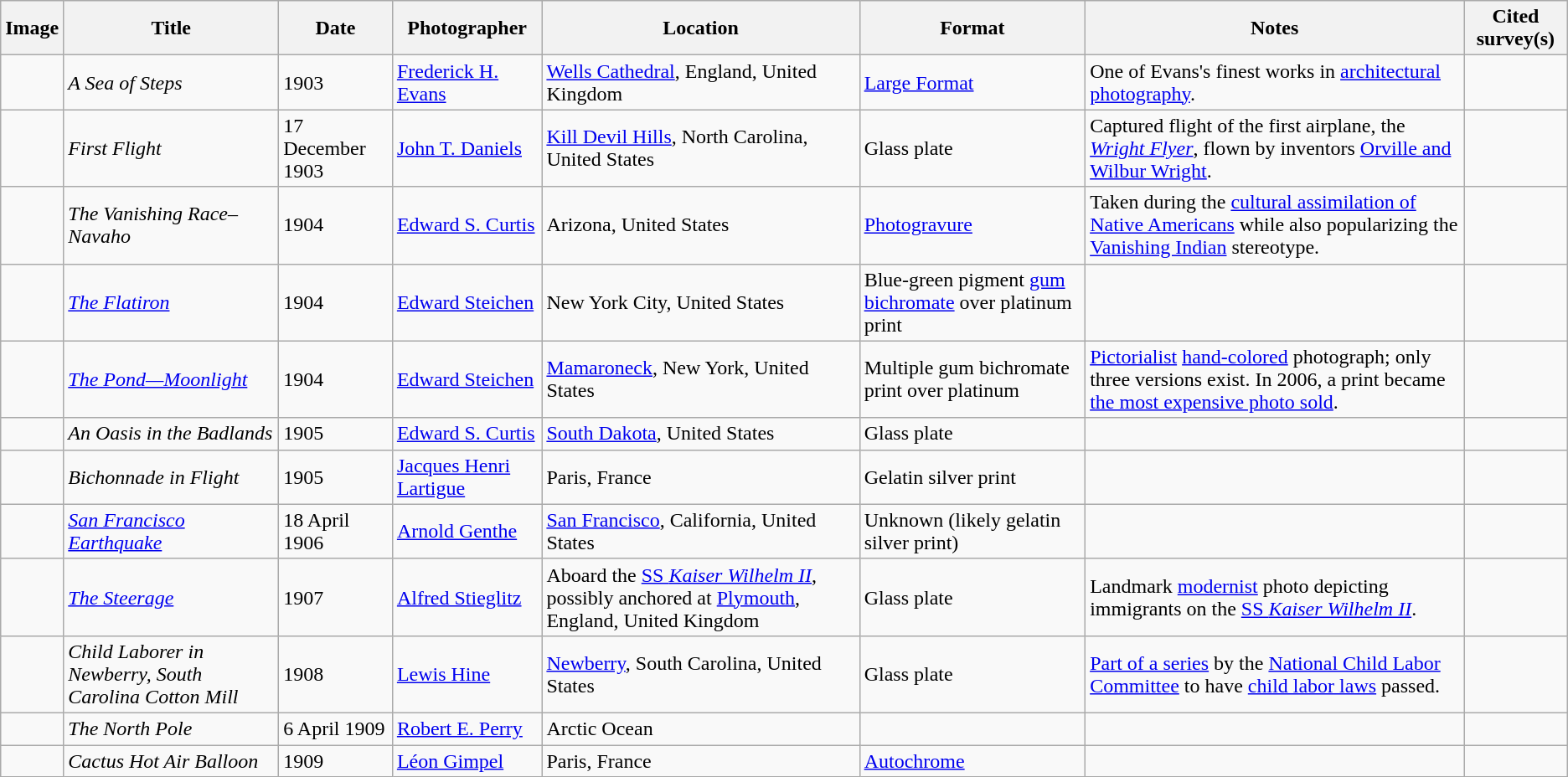<table class="wikitable">
<tr>
<th>Image</th>
<th>Title</th>
<th>Date</th>
<th>Photographer</th>
<th>Location</th>
<th>Format</th>
<th>Notes</th>
<th>Cited survey(s)</th>
</tr>
<tr>
<td></td>
<td><em>A Sea of Steps</em></td>
<td>1903</td>
<td><a href='#'>Frederick H. Evans</a></td>
<td><a href='#'>Wells Cathedral</a>, England, United Kingdom</td>
<td><a href='#'>Large Format</a></td>
<td>One of Evans's finest works in <a href='#'>architectural photography</a>.</td>
<td></td>
</tr>
<tr>
<td></td>
<td><em>First Flight</em></td>
<td>17 December 1903</td>
<td><a href='#'>John T. Daniels</a></td>
<td><a href='#'>Kill Devil Hills</a>, North Carolina, United States</td>
<td>Glass plate</td>
<td>Captured flight of the first airplane, the <em><a href='#'>Wright Flyer</a></em>, flown by inventors <a href='#'>Orville and Wilbur Wright</a>.</td>
<td></td>
</tr>
<tr>
<td></td>
<td><em>The Vanishing Race–Navaho</em></td>
<td>1904</td>
<td><a href='#'>Edward S. Curtis</a></td>
<td>Arizona, United States</td>
<td><a href='#'>Photogravure</a></td>
<td>Taken during the <a href='#'>cultural assimilation of Native Americans</a> while also popularizing the <a href='#'>Vanishing Indian</a> stereotype.</td>
<td></td>
</tr>
<tr>
<td></td>
<td><em><a href='#'>The Flatiron</a></em></td>
<td>1904</td>
<td><a href='#'>Edward Steichen</a></td>
<td>New York City, United States</td>
<td>Blue-green pigment <a href='#'>gum bichromate</a> over platinum print</td>
<td></td>
<td></td>
</tr>
<tr>
<td></td>
<td><em><a href='#'>The Pond—Moonlight</a></em></td>
<td>1904</td>
<td><a href='#'>Edward Steichen</a></td>
<td><a href='#'>Mamaroneck</a>, New York, United States</td>
<td>Multiple gum bichromate print over platinum</td>
<td><a href='#'>Pictorialist</a> <a href='#'>hand-colored</a> photograph; only three versions exist. In 2006, a print became <a href='#'>the most expensive photo sold</a>.</td>
<td></td>
</tr>
<tr>
<td></td>
<td><em>An Oasis in the Badlands</em></td>
<td>1905</td>
<td><a href='#'>Edward S. Curtis</a></td>
<td><a href='#'>South Dakota</a>, United States</td>
<td>Glass plate</td>
<td></td>
<td></td>
</tr>
<tr>
<td></td>
<td><em>Bichonnade in Flight</em></td>
<td>1905</td>
<td><a href='#'>Jacques Henri Lartigue</a></td>
<td>Paris, France</td>
<td>Gelatin silver print</td>
<td></td>
<td></td>
</tr>
<tr>
<td></td>
<td><em><a href='#'>San Francisco Earthquake</a></em></td>
<td>18 April 1906</td>
<td><a href='#'>Arnold Genthe</a></td>
<td><a href='#'>San Francisco</a>, California, United States</td>
<td>Unknown (likely gelatin silver print)</td>
<td></td>
<td></td>
</tr>
<tr>
<td></td>
<td><em><a href='#'>The Steerage</a></em></td>
<td>1907</td>
<td><a href='#'>Alfred Stieglitz</a></td>
<td>Aboard the <a href='#'>SS <em>Kaiser Wilhelm II</em></a>, possibly anchored at <a href='#'>Plymouth</a>, England, United Kingdom</td>
<td>Glass plate</td>
<td>Landmark <a href='#'>modernist</a> photo depicting immigrants on the <a href='#'>SS <em>Kaiser Wilhelm II</em></a>.</td>
<td></td>
</tr>
<tr>
<td></td>
<td><em>Child Laborer in Newberry, South Carolina Cotton Mill</em></td>
<td>1908</td>
<td><a href='#'>Lewis Hine</a></td>
<td><a href='#'>Newberry</a>, South Carolina, United States</td>
<td>Glass plate</td>
<td><a href='#'>Part of a series</a> by the <a href='#'>National Child Labor Committee</a> to have <a href='#'>child labor laws</a> passed.</td>
<td></td>
</tr>
<tr>
<td></td>
<td><em>The North Pole</em></td>
<td>6 April 1909</td>
<td><a href='#'>Robert E. Perry</a></td>
<td>Arctic Ocean</td>
<td></td>
<td></td>
<td></td>
</tr>
<tr>
<td></td>
<td><em>Cactus Hot Air Balloon</em></td>
<td>1909</td>
<td><a href='#'>Léon Gimpel</a></td>
<td>Paris, France</td>
<td><a href='#'>Autochrome</a></td>
<td></td>
<td></td>
</tr>
</table>
